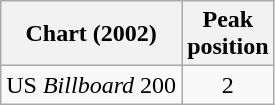<table class="wikitable">
<tr>
<th>Chart (2002)</th>
<th>Peak<br>position</th>
</tr>
<tr>
<td>US <em>Billboard</em> 200</td>
<td align="center">2</td>
</tr>
</table>
